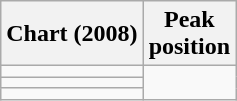<table class="wikitable sortable">
<tr>
<th>Chart (2008)</th>
<th>Peak<br>position</th>
</tr>
<tr>
<td></td>
</tr>
<tr>
<td></td>
</tr>
<tr>
<td></td>
</tr>
</table>
